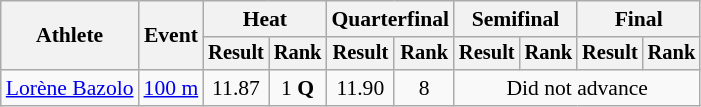<table class="wikitable" style="font-size:90%">
<tr>
<th rowspan="2">Athlete</th>
<th rowspan="2">Event</th>
<th colspan="2">Heat</th>
<th colspan="2">Quarterfinal</th>
<th colspan="2">Semifinal</th>
<th colspan="2">Final</th>
</tr>
<tr style="font-size:95%">
<th>Result</th>
<th>Rank</th>
<th>Result</th>
<th>Rank</th>
<th>Result</th>
<th>Rank</th>
<th>Result</th>
<th>Rank</th>
</tr>
<tr align=center>
<td align=left><a href='#'>Lorène Bazolo</a></td>
<td align=left><a href='#'>100 m</a></td>
<td>11.87</td>
<td>1 <strong>Q</strong></td>
<td>11.90</td>
<td>8</td>
<td colspan=4>Did not advance</td>
</tr>
</table>
